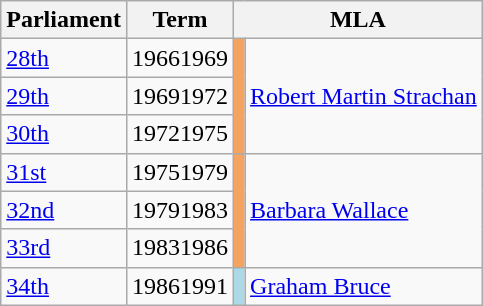<table class="wikitable">
<tr>
<th>Parliament</th>
<th>Term</th>
<th colspan="2">MLA</th>
</tr>
<tr>
<td><a href='#'>28th</a></td>
<td>19661969</td>
<td rowspan="3" style="background-color:#F4A460;"></td>
<td rowspan="3"><a href='#'>Robert Martin Strachan</a></td>
</tr>
<tr>
<td><a href='#'>29th</a></td>
<td>19691972</td>
</tr>
<tr>
<td><a href='#'>30th</a></td>
<td>19721975</td>
</tr>
<tr>
<td><a href='#'>31st</a></td>
<td>19751979</td>
<td rowspan="3" style="background-color:#F4A460;"></td>
<td rowspan="3"><a href='#'>Barbara Wallace</a></td>
</tr>
<tr>
<td><a href='#'>32nd</a></td>
<td>19791983</td>
</tr>
<tr>
<td><a href='#'>33rd</a></td>
<td>19831986</td>
</tr>
<tr>
<td><a href='#'>34th</a></td>
<td>19861991</td>
<td style="background-color:#ADD8E6;"></td>
<td><a href='#'>Graham Bruce</a></td>
</tr>
</table>
